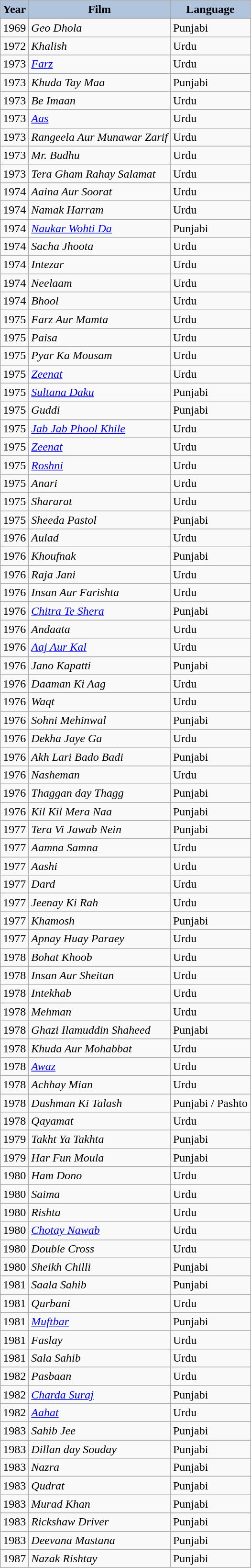<table class="wikitable sortable plainrowheaders">
<tr>
<th style="background:#B0C4DE;">Year</th>
<th style="background:#B0C4DE;">Film</th>
<th style="background:#B0C4DE;">Language</th>
</tr>
<tr>
<td>1969</td>
<td><em>Geo Dhola</em></td>
<td>Punjabi</td>
</tr>
<tr>
<td>1972</td>
<td><em>Khalish</em></td>
<td>Urdu</td>
</tr>
<tr>
<td>1973</td>
<td><em><a href='#'>Farz</a></em></td>
<td>Urdu</td>
</tr>
<tr>
<td>1973</td>
<td><em>Khuda Tay Maa</em></td>
<td>Punjabi</td>
</tr>
<tr>
<td>1973</td>
<td><em>Be Imaan</em></td>
<td>Urdu</td>
</tr>
<tr>
<td>1973</td>
<td><em><a href='#'>Aas</a></em></td>
<td>Urdu</td>
</tr>
<tr>
<td>1973</td>
<td><em>Rangeela Aur Munawar Zarif</em></td>
<td>Urdu</td>
</tr>
<tr>
<td>1973</td>
<td><em>Mr. Budhu</em></td>
<td>Urdu</td>
</tr>
<tr>
<td>1973</td>
<td><em>Tera Gham Rahay Salamat</em></td>
<td>Urdu</td>
</tr>
<tr>
<td>1974</td>
<td><em>Aaina Aur Soorat</em></td>
<td>Urdu</td>
</tr>
<tr>
<td>1974</td>
<td><em>Namak Harram</em></td>
<td>Urdu</td>
</tr>
<tr>
<td>1974</td>
<td><em><a href='#'>Naukar Wohti Da</a></em></td>
<td>Punjabi</td>
</tr>
<tr>
<td>1974</td>
<td><em>Sacha Jhoota</em></td>
<td>Urdu</td>
</tr>
<tr>
<td>1974</td>
<td><em>Intezar</em></td>
<td>Urdu</td>
</tr>
<tr>
<td>1974</td>
<td><em>Neelaam</em></td>
<td>Urdu</td>
</tr>
<tr>
<td>1974</td>
<td><em>Bhool</em></td>
<td>Urdu</td>
</tr>
<tr>
<td>1975</td>
<td><em>Farz Aur Mamta</em></td>
<td>Urdu</td>
</tr>
<tr>
<td>1975</td>
<td><em>Paisa</em></td>
<td>Urdu</td>
</tr>
<tr>
<td>1975</td>
<td><em>Pyar Ka Mousam</em></td>
<td>Urdu</td>
</tr>
<tr>
<td>1975</td>
<td><em><a href='#'>Zeenat</a></em></td>
<td>Urdu</td>
</tr>
<tr>
<td>1975</td>
<td><em><a href='#'>Sultana Daku</a></em></td>
<td>Punjabi</td>
</tr>
<tr>
<td>1975</td>
<td><em>Guddi</em></td>
<td>Punjabi</td>
</tr>
<tr>
<td>1975</td>
<td><em><a href='#'>Jab Jab Phool Khile</a></em></td>
<td>Urdu</td>
</tr>
<tr>
<td>1975</td>
<td><em><a href='#'> Zeenat</a></em></td>
<td>Urdu</td>
</tr>
<tr>
<td>1975</td>
<td><em><a href='#'>Roshni</a></em></td>
<td>Urdu</td>
</tr>
<tr>
<td>1975</td>
<td><em>Anari</em></td>
<td>Urdu</td>
</tr>
<tr>
<td>1975</td>
<td><em>Shararat</em></td>
<td>Urdu</td>
</tr>
<tr>
<td>1975</td>
<td><em>Sheeda Pastol</em></td>
<td>Punjabi</td>
</tr>
<tr>
<td>1976</td>
<td><em>Aulad</em></td>
<td>Urdu</td>
</tr>
<tr>
<td>1976</td>
<td><em>Khoufnak</em></td>
<td>Punjabi</td>
</tr>
<tr>
<td>1976</td>
<td><em>Raja Jani</em></td>
<td>Urdu</td>
</tr>
<tr>
<td>1976</td>
<td><em>Insan Aur Farishta</em></td>
<td>Urdu</td>
</tr>
<tr>
<td>1976</td>
<td><em><a href='#'>Chitra Te Shera</a></em></td>
<td>Punjabi</td>
</tr>
<tr>
<td>1976</td>
<td><em>Andaata</em></td>
<td>Urdu</td>
</tr>
<tr>
<td>1976</td>
<td><em><a href='#'> Aaj Aur Kal</a></em></td>
<td>Urdu</td>
</tr>
<tr>
<td>1976</td>
<td><em>Jano Kapatti</em></td>
<td>Punjabi</td>
</tr>
<tr>
<td>1976</td>
<td><em>Daaman Ki Aag</em></td>
<td>Urdu</td>
</tr>
<tr>
<td>1976</td>
<td><em>Waqt</em></td>
<td>Urdu</td>
</tr>
<tr>
<td>1976</td>
<td><em>Sohni Mehinwal</em></td>
<td>Punjabi</td>
</tr>
<tr>
<td>1976</td>
<td><em>Dekha Jaye Ga</em></td>
<td>Urdu</td>
</tr>
<tr>
<td>1976</td>
<td><em>Akh Lari Bado Badi</em></td>
<td>Punjabi</td>
</tr>
<tr>
<td>1976</td>
<td><em>Nasheman</em></td>
<td>Urdu</td>
</tr>
<tr>
<td>1976</td>
<td><em>Thaggan day Thagg</em></td>
<td>Punjabi</td>
</tr>
<tr>
<td>1976</td>
<td><em>Kil Kil Mera Naa</em></td>
<td>Punjabi</td>
</tr>
<tr>
<td>1977</td>
<td><em>Tera Vi Jawab Nein</em></td>
<td>Punjabi</td>
</tr>
<tr>
<td>1977</td>
<td><em>Aamna Samna</em></td>
<td>Urdu</td>
</tr>
<tr>
<td>1977</td>
<td><em>Aashi</em></td>
<td>Urdu</td>
</tr>
<tr>
<td>1977</td>
<td><em>Dard</em></td>
<td>Urdu</td>
</tr>
<tr>
<td>1977</td>
<td><em>Jeenay Ki Rah</em></td>
<td>Urdu</td>
</tr>
<tr>
<td>1977</td>
<td><em>Khamosh</em></td>
<td>Punjabi</td>
</tr>
<tr>
<td>1977</td>
<td><em>Apnay Huay Paraey</em></td>
<td>Urdu</td>
</tr>
<tr>
<td>1978</td>
<td><em>Bohat Khoob</em></td>
<td>Urdu</td>
</tr>
<tr>
<td>1978</td>
<td><em>Insan Aur Sheitan</em></td>
<td>Urdu</td>
</tr>
<tr>
<td>1978</td>
<td><em>Intekhab</em></td>
<td>Urdu</td>
</tr>
<tr>
<td>1978</td>
<td><em>Mehman</em></td>
<td>Urdu</td>
</tr>
<tr>
<td>1978</td>
<td><em>Ghazi Ilamuddin Shaheed</em></td>
<td>Punjabi</td>
</tr>
<tr>
<td>1978</td>
<td><em>Khuda Aur Mohabbat</em></td>
<td>Urdu</td>
</tr>
<tr>
<td>1978</td>
<td><em><a href='#'>Awaz</a></em></td>
<td>Urdu</td>
</tr>
<tr>
<td>1978</td>
<td><em>Achhay Mian</em></td>
<td>Urdu</td>
</tr>
<tr>
<td>1978</td>
<td><em>Dushman Ki Talash</em></td>
<td>Punjabi / Pashto</td>
</tr>
<tr>
<td>1978</td>
<td><em>Qayamat</em></td>
<td>Urdu</td>
</tr>
<tr>
<td>1979</td>
<td><em>Takht Ya Takhta</em></td>
<td>Punjabi</td>
</tr>
<tr>
<td>1979</td>
<td><em>Har Fun Moula</em></td>
<td>Punjabi</td>
</tr>
<tr>
<td>1980</td>
<td><em>Ham Dono</em></td>
<td>Urdu</td>
</tr>
<tr>
<td>1980</td>
<td><em>Saima</em></td>
<td>Urdu</td>
</tr>
<tr>
<td>1980</td>
<td><em>Rishta</em></td>
<td>Urdu</td>
</tr>
<tr>
<td>1980</td>
<td><em><a href='#'>Chotay Nawab</a></em></td>
<td>Urdu</td>
</tr>
<tr>
<td>1980</td>
<td><em>Double Cross</em></td>
<td>Urdu</td>
</tr>
<tr>
<td>1980</td>
<td><em>Sheikh Chilli</em></td>
<td>Punjabi</td>
</tr>
<tr>
<td>1981</td>
<td><em>Saala Sahib</em></td>
<td>Punjabi</td>
</tr>
<tr>
<td>1981</td>
<td><em>Qurbani</em></td>
<td>Urdu</td>
</tr>
<tr>
<td>1981</td>
<td><em><a href='#'>Muftbar</a></em></td>
<td>Punjabi</td>
</tr>
<tr>
<td>1981</td>
<td><em>Faslay</em></td>
<td>Urdu</td>
</tr>
<tr>
<td>1981</td>
<td><em>Sala Sahib</em></td>
<td>Urdu</td>
</tr>
<tr>
<td>1982</td>
<td><em>Pasbaan</em></td>
<td>Urdu</td>
</tr>
<tr>
<td>1982</td>
<td><em><a href='#'>Charda Suraj</a></em></td>
<td>Punjabi</td>
</tr>
<tr>
<td>1982</td>
<td><em><a href='#'>Aahat</a></em></td>
<td>Urdu</td>
</tr>
<tr>
<td>1983</td>
<td><em>Sahib Jee</em></td>
<td>Punjabi</td>
</tr>
<tr>
<td>1983</td>
<td><em>Dillan day Souday</em></td>
<td>Punjabi</td>
</tr>
<tr>
<td>1983</td>
<td><em>Nazra</em></td>
<td>Punjabi</td>
</tr>
<tr>
<td>1983</td>
<td><em>Qudrat</em></td>
<td>Punjabi</td>
</tr>
<tr>
<td>1983</td>
<td><em>Murad Khan</em></td>
<td>Punjabi</td>
</tr>
<tr>
<td>1983</td>
<td><em>Rickshaw Driver</em></td>
<td>Punjabi</td>
</tr>
<tr>
<td>1983</td>
<td><em>Deevana Mastana</em></td>
<td>Punjabi</td>
</tr>
<tr>
<td>1987</td>
<td><em>Nazak Rishtay</em></td>
<td>Punjabi</td>
</tr>
</table>
